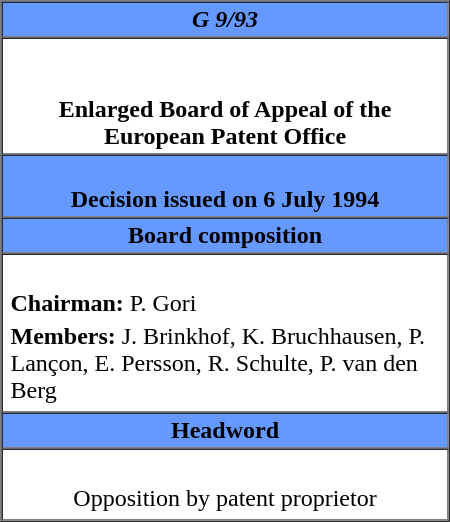<table cellpadding="2" cellspacing="0" border="1" align="right" style="margin-left: 0.5em" width=300px>
<tr>
<th bgcolor="6699FF"><strong><em>G 9/93</em></strong></th>
</tr>
<tr>
<td align="center"><br><br><strong>Enlarged Board of Appeal of the European Patent Office</strong></td>
</tr>
<tr>
<th bgcolor="6699FF"> <br> Decision issued on 6 July 1994</th>
</tr>
<tr>
<th bgcolor="6699FF"><strong>Board composition</strong></th>
</tr>
<tr>
<td><br><table align="center">
<tr>
<td><strong>Chairman:</strong> P. Gori</td>
</tr>
<tr>
<td><strong>Members:</strong> J. Brinkhof, K. Bruchhausen, P. Lançon, E. Persson, R. Schulte, P. van den Berg</td>
</tr>
</table>
</td>
</tr>
<tr>
<th bgcolor="6699FF"><strong>Headword</strong></th>
</tr>
<tr>
<td><br><table align="center">
<tr>
<td>Opposition by patent proprietor</td>
</tr>
</table>
</td>
</tr>
<tr>
</tr>
</table>
